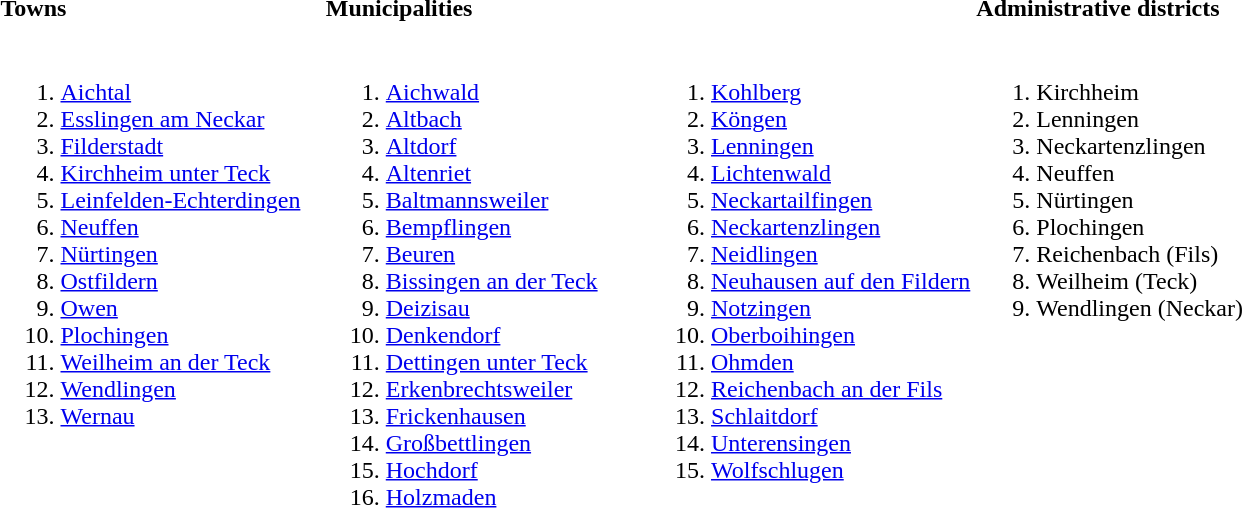<table>
<tr>
<th width=25% align=left>Towns</th>
<th width=25% align=left>Municipalities</th>
<th width=25%></th>
<th width=25% align=left>Administrative districts</th>
</tr>
<tr valign=top>
<td><br><ol><li><a href='#'>Aichtal</a></li><li><a href='#'>Esslingen am Neckar</a></li><li><a href='#'>Filderstadt</a></li><li><a href='#'>Kirchheim unter Teck</a></li><li><a href='#'>Leinfelden-Echterdingen</a></li><li><a href='#'>Neuffen</a></li><li><a href='#'>Nürtingen</a></li><li><a href='#'>Ostfildern</a></li><li><a href='#'>Owen</a></li><li><a href='#'>Plochingen</a></li><li><a href='#'>Weilheim an der Teck</a></li><li><a href='#'>Wendlingen</a></li><li><a href='#'>Wernau</a></li></ol></td>
<td><br><ol><li><a href='#'>Aichwald</a></li><li><a href='#'>Altbach</a></li><li><a href='#'>Altdorf</a></li><li><a href='#'>Altenriet</a></li><li><a href='#'>Baltmannsweiler</a></li><li><a href='#'>Bempflingen</a></li><li><a href='#'>Beuren</a></li><li><a href='#'>Bissingen an der Teck</a></li><li><a href='#'>Deizisau</a></li><li><a href='#'>Denkendorf</a></li><li><a href='#'>Dettingen unter Teck</a></li><li><a href='#'>Erkenbrechtsweiler</a></li><li><a href='#'>Frickenhausen</a></li><li><a href='#'>Großbettlingen</a></li><li><a href='#'>Hochdorf</a></li><li><a href='#'>Holzmaden</a></li></ol></td>
<td><br><ol>
<li><a href='#'>Kohlberg</a></li>
<li><a href='#'>Köngen</a></li>
<li><a href='#'>Lenningen</a></li>
<li><a href='#'>Lichtenwald</a></li>
<li><a href='#'>Neckartailfingen</a></li>
<li><a href='#'>Neckartenzlingen</a>
<li><a href='#'>Neidlingen</a>
<li><a href='#'>Neuhausen auf den Fildern</a><li><a href='#'>Notzingen</a>
<li><a href='#'>Oberboihingen</a></li>
<li><a href='#'>Ohmden</a></li>
<li><a href='#'>Reichenbach an der Fils</a></li>
<li><a href='#'>Schlaitdorf</a></li>
<li><a href='#'>Unterensingen</a></li>
<li><a href='#'>Wolfschlugen</a></li>
</ol></td>
<td><br><ol><li>Kirchheim</li><li>Lenningen</li><li>Neckartenzlingen</li><li>Neuffen</li><li>Nürtingen</li><li>Plochingen</li><li>Reichenbach (Fils)</li><li>Weilheim (Teck)</li><li>Wendlingen (Neckar)</li></ol></td>
</tr>
</table>
